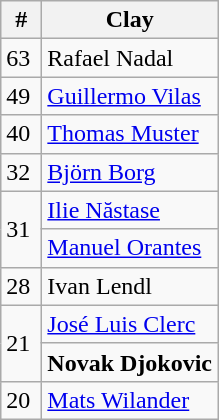<table class="wikitable" style="display:inline-table;">
<tr>
<th width=20>#</th>
<th>Clay</th>
</tr>
<tr>
<td>63</td>
<td> Rafael Nadal</td>
</tr>
<tr>
<td>49</td>
<td> <a href='#'>Guillermo Vilas</a></td>
</tr>
<tr>
<td>40</td>
<td> <a href='#'>Thomas Muster</a></td>
</tr>
<tr>
<td>32</td>
<td> <a href='#'>Björn Borg</a></td>
</tr>
<tr>
<td rowspan="2">31</td>
<td> <a href='#'>Ilie Năstase</a></td>
</tr>
<tr>
<td> <a href='#'>Manuel Orantes</a></td>
</tr>
<tr>
<td>28</td>
<td> Ivan Lendl</td>
</tr>
<tr>
<td rowspan="2">21</td>
<td> <a href='#'>José Luis Clerc</a></td>
</tr>
<tr>
<td> <strong>Novak Djokovic</strong></td>
</tr>
<tr>
<td>20</td>
<td> <a href='#'>Mats Wilander</a></td>
</tr>
</table>
